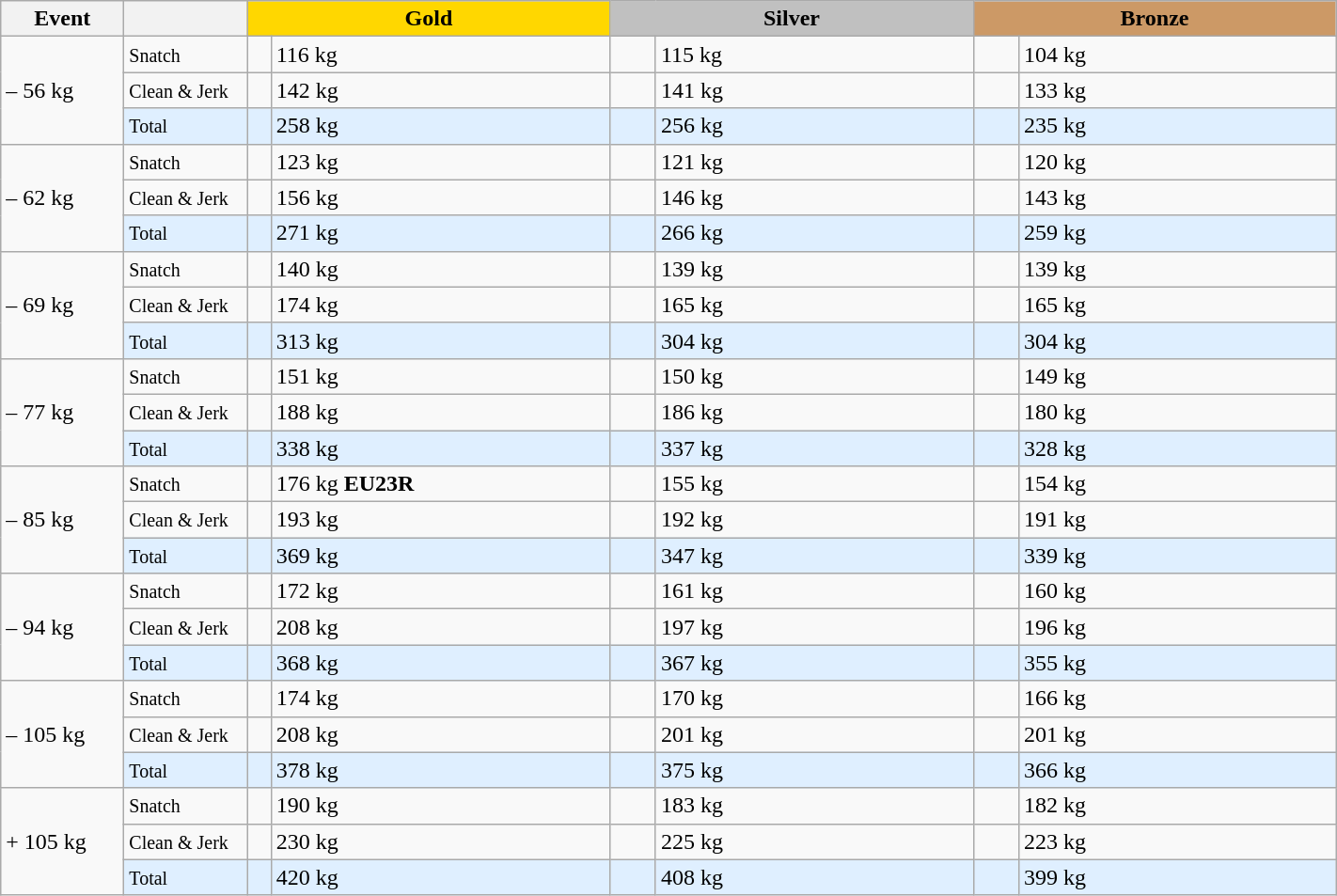<table class="wikitable">
<tr>
<th width=80>Event</th>
<th width=80></th>
<td bgcolor=gold align="center" colspan=2 width=250><strong>Gold</strong></td>
<td bgcolor=silver align="center" colspan=2 width=250><strong>Silver</strong></td>
<td bgcolor=#cc9966 colspan=2 align="center" width=250><strong>Bronze</strong></td>
</tr>
<tr>
<td rowspan=3>– 56 kg</td>
<td><small>Snatch</small></td>
<td></td>
<td>116 kg</td>
<td></td>
<td>115 kg</td>
<td></td>
<td>104 kg</td>
</tr>
<tr>
<td><small>Clean & Jerk</small></td>
<td></td>
<td>142 kg</td>
<td></td>
<td>141 kg</td>
<td></td>
<td>133 kg</td>
</tr>
<tr bgcolor=#dfefff>
<td><small>Total</small></td>
<td></td>
<td>258 kg</td>
<td></td>
<td>256 kg</td>
<td></td>
<td>235 kg</td>
</tr>
<tr>
<td rowspan=3>– 62 kg</td>
<td><small>Snatch</small></td>
<td></td>
<td>123 kg</td>
<td></td>
<td>121 kg</td>
<td></td>
<td>120 kg</td>
</tr>
<tr>
<td><small>Clean & Jerk</small></td>
<td></td>
<td>156 kg</td>
<td></td>
<td>146 kg</td>
<td></td>
<td>143 kg</td>
</tr>
<tr bgcolor=#dfefff>
<td><small>Total</small></td>
<td></td>
<td>271 kg</td>
<td></td>
<td>266 kg</td>
<td></td>
<td>259 kg</td>
</tr>
<tr>
<td rowspan=3>– 69 kg</td>
<td><small>Snatch</small></td>
<td></td>
<td>140 kg</td>
<td></td>
<td>139 kg</td>
<td></td>
<td>139 kg</td>
</tr>
<tr>
<td><small>Clean & Jerk</small></td>
<td></td>
<td>174 kg</td>
<td></td>
<td>165 kg</td>
<td></td>
<td>165 kg</td>
</tr>
<tr bgcolor=#dfefff>
<td><small>Total</small></td>
<td></td>
<td>313 kg</td>
<td></td>
<td>304 kg</td>
<td></td>
<td>304 kg</td>
</tr>
<tr>
<td rowspan=3>– 77 kg</td>
<td><small>Snatch</small></td>
<td></td>
<td>151 kg</td>
<td></td>
<td>150 kg</td>
<td></td>
<td>149 kg</td>
</tr>
<tr>
<td><small>Clean & Jerk</small></td>
<td></td>
<td>188 kg</td>
<td></td>
<td>186 kg</td>
<td></td>
<td>180 kg</td>
</tr>
<tr bgcolor=#dfefff>
<td><small>Total</small></td>
<td></td>
<td>338 kg</td>
<td></td>
<td>337 kg</td>
<td></td>
<td>328 kg</td>
</tr>
<tr>
<td rowspan=3>– 85 kg</td>
<td><small>Snatch</small></td>
<td></td>
<td>176 kg <strong>EU23R</strong></td>
<td></td>
<td>155 kg</td>
<td></td>
<td>154 kg</td>
</tr>
<tr>
<td><small>Clean & Jerk</small></td>
<td></td>
<td>193 kg</td>
<td></td>
<td>192 kg</td>
<td></td>
<td>191 kg</td>
</tr>
<tr bgcolor=#dfefff>
<td><small>Total</small></td>
<td></td>
<td>369 kg</td>
<td></td>
<td>347 kg</td>
<td></td>
<td>339 kg</td>
</tr>
<tr>
<td rowspan=3>– 94 kg</td>
<td><small>Snatch</small></td>
<td></td>
<td>172 kg</td>
<td></td>
<td>161 kg</td>
<td></td>
<td>160 kg</td>
</tr>
<tr>
<td><small>Clean & Jerk</small></td>
<td></td>
<td>208 kg</td>
<td></td>
<td>197 kg</td>
<td></td>
<td>196 kg</td>
</tr>
<tr bgcolor=#dfefff>
<td><small>Total</small></td>
<td></td>
<td>368 kg</td>
<td></td>
<td>367 kg</td>
<td></td>
<td>355 kg</td>
</tr>
<tr>
<td rowspan=3>– 105 kg</td>
<td><small>Snatch</small></td>
<td></td>
<td>174 kg</td>
<td></td>
<td>170 kg</td>
<td></td>
<td>166 kg</td>
</tr>
<tr>
<td><small>Clean & Jerk</small></td>
<td></td>
<td>208 kg</td>
<td></td>
<td>201 kg</td>
<td></td>
<td>201 kg</td>
</tr>
<tr bgcolor=#dfefff>
<td><small>Total</small></td>
<td></td>
<td>378 kg</td>
<td></td>
<td>375 kg</td>
<td></td>
<td>366 kg</td>
</tr>
<tr>
<td rowspan=3>+ 105 kg</td>
<td><small>Snatch</small></td>
<td></td>
<td>190 kg</td>
<td></td>
<td>183 kg</td>
<td></td>
<td>182 kg</td>
</tr>
<tr>
<td><small>Clean & Jerk</small></td>
<td></td>
<td>230 kg</td>
<td></td>
<td>225 kg</td>
<td></td>
<td>223 kg</td>
</tr>
<tr bgcolor=#dfefff>
<td><small>Total</small></td>
<td></td>
<td>420 kg</td>
<td></td>
<td>408 kg</td>
<td></td>
<td>399 kg</td>
</tr>
</table>
